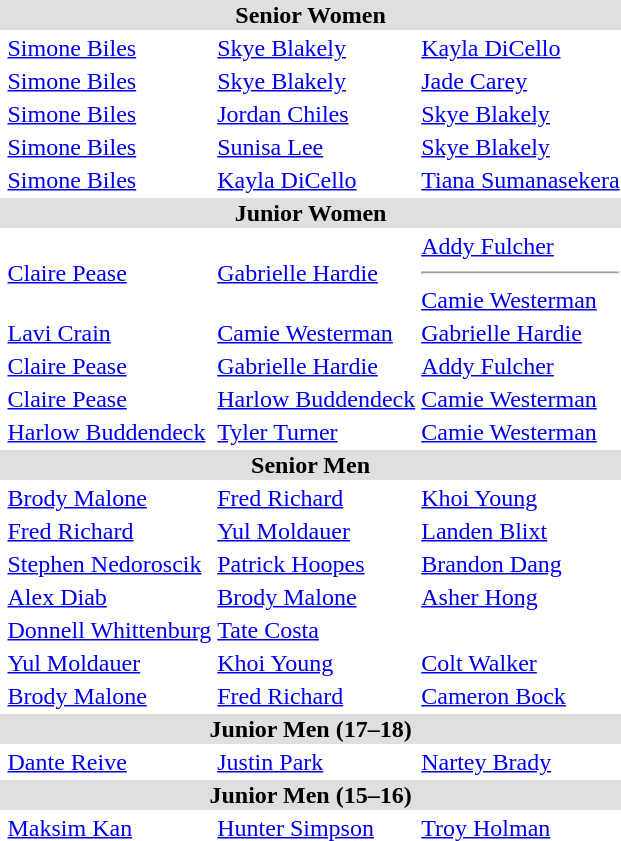<table>
<tr style="background:#dfdfdf;">
<td colspan="4" style="text-align:center;"><strong>Senior Women</strong></td>
</tr>
<tr>
<th scope=row style="text-align:left"></th>
<td><a href='#'>Simone Biles</a></td>
<td><a href='#'>Skye Blakely</a></td>
<td><a href='#'>Kayla DiCello</a></td>
</tr>
<tr>
<th scope=row style="text-align:left"></th>
<td><a href='#'>Simone Biles</a></td>
<td><a href='#'>Skye Blakely</a></td>
<td><a href='#'>Jade Carey</a></td>
</tr>
<tr>
<th scope=row style="text-align:left"></th>
<td><a href='#'>Simone Biles</a></td>
<td><a href='#'>Jordan Chiles</a></td>
<td><a href='#'>Skye Blakely</a></td>
</tr>
<tr>
<th scope=row style="text-align:left"></th>
<td><a href='#'>Simone Biles</a></td>
<td><a href='#'>Sunisa Lee</a></td>
<td><a href='#'>Skye Blakely</a></td>
</tr>
<tr>
<th scope=row style="text-align:left"></th>
<td><a href='#'>Simone Biles</a></td>
<td><a href='#'>Kayla DiCello</a></td>
<td><a href='#'>Tiana Sumanasekera</a></td>
</tr>
<tr style="background:#dfdfdf;">
<td colspan="4" style="text-align:center;"><strong>Junior Women</strong></td>
</tr>
<tr>
<th scope=row style="text-align:left"></th>
<td><a href='#'>Claire Pease</a></td>
<td><a href='#'>Gabrielle Hardie</a></td>
<td><a href='#'>Addy Fulcher</a><hr><a href='#'>Camie Westerman</a></td>
</tr>
<tr>
<th scope=row style="text-align:left"></th>
<td><a href='#'>Lavi Crain</a></td>
<td><a href='#'>Camie Westerman</a></td>
<td><a href='#'>Gabrielle Hardie</a></td>
</tr>
<tr>
<th scope=row style="text-align:left"></th>
<td><a href='#'>Claire Pease</a></td>
<td><a href='#'>Gabrielle Hardie</a></td>
<td><a href='#'>Addy Fulcher</a></td>
</tr>
<tr>
<th scope=row style="text-align:left"></th>
<td><a href='#'>Claire Pease</a></td>
<td><a href='#'>Harlow Buddendeck</a></td>
<td><a href='#'>Camie Westerman</a></td>
</tr>
<tr>
<th scope=row style="text-align:left"></th>
<td><a href='#'>Harlow Buddendeck</a></td>
<td><a href='#'>Tyler Turner</a></td>
<td><a href='#'>Camie Westerman</a></td>
</tr>
<tr style="background:#dfdfdf;">
<td colspan="4" style="text-align:center;"><strong>Senior Men</strong></td>
</tr>
<tr>
<th scope=row style="text-align:left"></th>
<td><a href='#'>Brody Malone</a></td>
<td><a href='#'>Fred Richard</a></td>
<td><a href='#'>Khoi Young</a></td>
</tr>
<tr>
<th scope=row style="text-align:left"></th>
<td><a href='#'>Fred Richard</a></td>
<td><a href='#'>Yul Moldauer</a></td>
<td><a href='#'>Landen Blixt</a></td>
</tr>
<tr>
<th scope=row style="text-align:left"></th>
<td><a href='#'>Stephen Nedoroscik</a></td>
<td><a href='#'>Patrick Hoopes</a></td>
<td><a href='#'>Brandon Dang</a></td>
</tr>
<tr>
<th scope=row style="text-align:left"></th>
<td><a href='#'>Alex Diab</a></td>
<td><a href='#'>Brody Malone</a></td>
<td><a href='#'>Asher Hong</a></td>
</tr>
<tr>
<th scope=row style="text-align:left"></th>
<td><a href='#'>Donnell Whittenburg</a></td>
<td><a href='#'>Tate Costa</a></td>
<td></td>
</tr>
<tr>
<th scope=row style="text-align:left"></th>
<td><a href='#'>Yul Moldauer</a></td>
<td><a href='#'>Khoi Young</a></td>
<td><a href='#'>Colt Walker</a></td>
</tr>
<tr>
<th scope=row style="text-align:left"></th>
<td><a href='#'>Brody Malone</a></td>
<td><a href='#'>Fred Richard</a></td>
<td><a href='#'>Cameron Bock</a></td>
</tr>
<tr style="background:#dfdfdf;">
<td colspan="4" style="text-align:center;"><strong>Junior Men (17–18)</strong></td>
</tr>
<tr>
<th scope=row style="text-align:left"></th>
<td><a href='#'>Dante Reive</a></td>
<td><a href='#'>Justin Park</a></td>
<td><a href='#'>Nartey Brady</a></td>
</tr>
<tr style="background:#dfdfdf;">
<td colspan="4" style="text-align:center;"><strong>Junior Men (15–16)</strong></td>
</tr>
<tr>
<th scope=row style="text-align:left"></th>
<td><a href='#'>Maksim Kan</a></td>
<td><a href='#'>Hunter Simpson</a></td>
<td><a href='#'>Troy Holman</a></td>
</tr>
</table>
